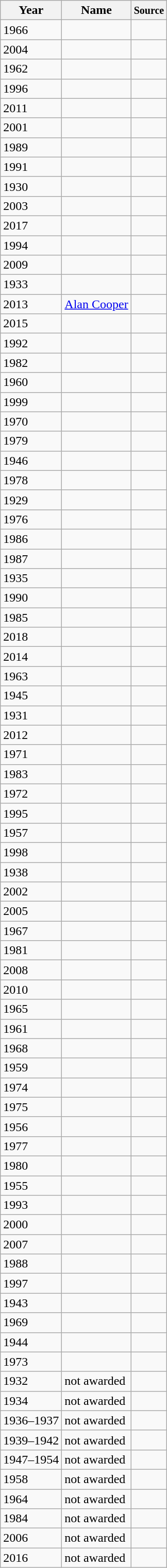<table class="wikitable sortable">
<tr>
<th>Year</th>
<th>Name</th>
<th><small>Source</small></th>
</tr>
<tr>
<td>1966</td>
<td></td>
<td></td>
</tr>
<tr>
<td>2004</td>
<td></td>
<td></td>
</tr>
<tr>
<td>1962</td>
<td></td>
<td></td>
</tr>
<tr>
<td>1996</td>
<td></td>
<td></td>
</tr>
<tr>
<td>2011</td>
<td></td>
<td></td>
</tr>
<tr>
<td>2001</td>
<td></td>
<td></td>
</tr>
<tr>
<td>1989</td>
<td></td>
<td></td>
</tr>
<tr>
<td>1991</td>
<td></td>
<td></td>
</tr>
<tr>
<td>1930</td>
<td></td>
<td></td>
</tr>
<tr>
<td>2003</td>
<td></td>
<td></td>
</tr>
<tr>
<td>2017</td>
<td></td>
<td></td>
</tr>
<tr>
<td>1994</td>
<td></td>
<td></td>
</tr>
<tr>
<td>2009</td>
<td></td>
<td></td>
</tr>
<tr>
<td>1933</td>
<td></td>
<td></td>
</tr>
<tr>
<td>2013</td>
<td><a href='#'>Alan Cooper</a></td>
<td></td>
</tr>
<tr>
<td>2015</td>
<td></td>
<td></td>
</tr>
<tr>
<td>1992</td>
<td></td>
<td></td>
</tr>
<tr>
<td>1982</td>
<td></td>
<td></td>
</tr>
<tr>
<td>1960</td>
<td></td>
<td></td>
</tr>
<tr>
<td>1999</td>
<td></td>
<td></td>
</tr>
<tr>
<td>1970</td>
<td></td>
<td></td>
</tr>
<tr>
<td>1979</td>
<td></td>
<td></td>
</tr>
<tr>
<td>1946</td>
<td></td>
<td></td>
</tr>
<tr>
<td>1978</td>
<td></td>
<td></td>
</tr>
<tr>
<td>1929</td>
<td></td>
<td></td>
</tr>
<tr>
<td>1976</td>
<td></td>
<td></td>
</tr>
<tr>
<td>1986</td>
<td></td>
<td></td>
</tr>
<tr>
<td>1987</td>
<td></td>
<td></td>
</tr>
<tr>
<td>1935</td>
<td></td>
<td></td>
</tr>
<tr>
<td>1990</td>
<td></td>
<td></td>
</tr>
<tr>
<td>1985</td>
<td></td>
<td></td>
</tr>
<tr>
<td>2018</td>
<td></td>
<td></td>
</tr>
<tr>
<td>2014</td>
<td></td>
<td></td>
</tr>
<tr>
<td>1963</td>
<td></td>
<td></td>
</tr>
<tr>
<td>1945</td>
<td></td>
<td></td>
</tr>
<tr>
<td>1931</td>
<td></td>
<td></td>
</tr>
<tr>
<td>2012</td>
<td></td>
<td></td>
</tr>
<tr>
<td>1971</td>
<td></td>
<td></td>
</tr>
<tr>
<td>1983</td>
<td></td>
<td></td>
</tr>
<tr>
<td>1972</td>
<td></td>
<td></td>
</tr>
<tr>
<td>1995</td>
<td></td>
<td></td>
</tr>
<tr>
<td>1957</td>
<td></td>
<td></td>
</tr>
<tr>
<td>1998</td>
<td></td>
<td></td>
</tr>
<tr>
<td>1938</td>
<td></td>
<td></td>
</tr>
<tr>
<td>2002</td>
<td></td>
<td></td>
</tr>
<tr>
<td>2005</td>
<td></td>
<td></td>
</tr>
<tr>
<td>1967</td>
<td></td>
<td></td>
</tr>
<tr>
<td>1981</td>
<td></td>
<td></td>
</tr>
<tr>
<td>2008</td>
<td></td>
<td></td>
</tr>
<tr>
<td>2010</td>
<td></td>
<td></td>
</tr>
<tr>
<td>1965</td>
<td></td>
<td></td>
</tr>
<tr>
<td>1961</td>
<td></td>
<td></td>
</tr>
<tr>
<td>1968</td>
<td></td>
<td></td>
</tr>
<tr>
<td>1959</td>
<td></td>
<td></td>
</tr>
<tr>
<td>1974</td>
<td></td>
<td></td>
</tr>
<tr>
<td>1975</td>
<td></td>
<td></td>
</tr>
<tr>
<td>1956</td>
<td></td>
<td></td>
</tr>
<tr>
<td>1977</td>
<td></td>
<td></td>
</tr>
<tr>
<td>1980</td>
<td></td>
<td></td>
</tr>
<tr>
<td>1955</td>
<td></td>
<td></td>
</tr>
<tr>
<td>1993</td>
<td></td>
<td></td>
</tr>
<tr>
<td>2000</td>
<td></td>
<td></td>
</tr>
<tr>
<td>2007</td>
<td></td>
<td></td>
</tr>
<tr>
<td>1988</td>
<td></td>
<td></td>
</tr>
<tr>
<td>1997</td>
<td></td>
<td></td>
</tr>
<tr>
<td>1943</td>
<td></td>
<td></td>
</tr>
<tr>
<td>1969</td>
<td></td>
<td></td>
</tr>
<tr>
<td>1944</td>
<td></td>
<td></td>
</tr>
<tr>
<td>1973</td>
<td></td>
<td></td>
</tr>
<tr>
<td>1932</td>
<td>not awarded</td>
<td></td>
</tr>
<tr>
<td>1934</td>
<td>not awarded</td>
<td></td>
</tr>
<tr>
<td>1936–1937</td>
<td>not awarded</td>
<td></td>
</tr>
<tr>
<td>1939–1942</td>
<td>not awarded</td>
<td></td>
</tr>
<tr>
<td>1947–1954</td>
<td>not awarded</td>
<td></td>
</tr>
<tr>
<td>1958</td>
<td>not awarded</td>
<td></td>
</tr>
<tr>
<td>1964</td>
<td>not awarded</td>
<td></td>
</tr>
<tr>
<td>1984</td>
<td>not awarded</td>
<td></td>
</tr>
<tr>
<td>2006</td>
<td>not awarded</td>
<td></td>
</tr>
<tr>
<td>2016</td>
<td>not awarded</td>
<td></td>
</tr>
</table>
